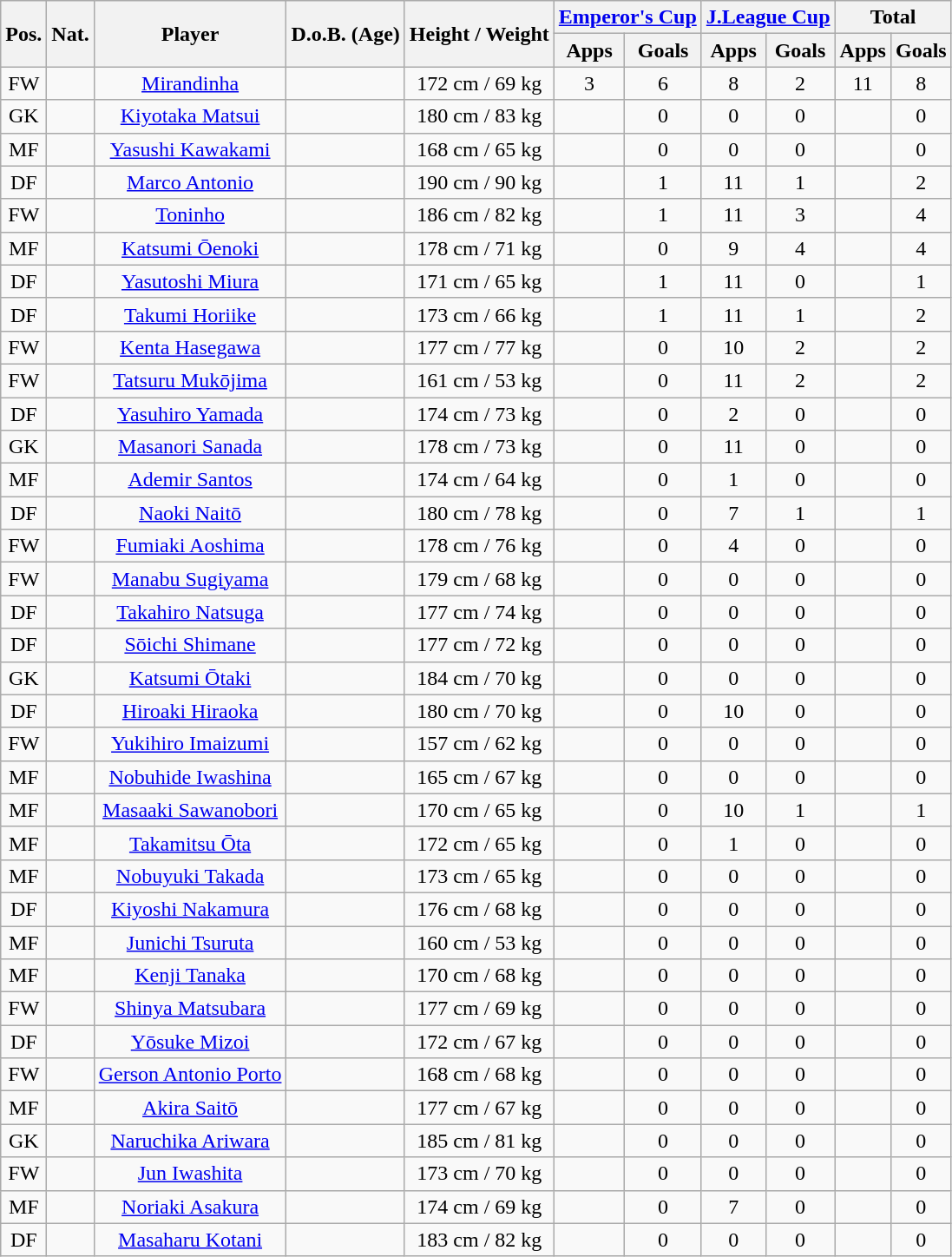<table class="wikitable" style="text-align:center;">
<tr>
<th rowspan="2">Pos.</th>
<th rowspan="2">Nat.</th>
<th rowspan="2">Player</th>
<th rowspan="2">D.o.B. (Age)</th>
<th rowspan="2">Height / Weight</th>
<th colspan="2"><a href='#'>Emperor's Cup</a></th>
<th colspan="2"><a href='#'>J.League Cup</a></th>
<th colspan="2">Total</th>
</tr>
<tr>
<th>Apps</th>
<th>Goals</th>
<th>Apps</th>
<th>Goals</th>
<th>Apps</th>
<th>Goals</th>
</tr>
<tr>
<td>FW</td>
<td></td>
<td><a href='#'>Mirandinha</a></td>
<td></td>
<td>172 cm / 69 kg</td>
<td>3</td>
<td>6</td>
<td>8</td>
<td>2</td>
<td>11</td>
<td>8</td>
</tr>
<tr>
<td>GK</td>
<td></td>
<td><a href='#'>Kiyotaka Matsui</a></td>
<td></td>
<td>180 cm / 83 kg</td>
<td></td>
<td>0</td>
<td>0</td>
<td>0</td>
<td></td>
<td>0</td>
</tr>
<tr>
<td>MF</td>
<td></td>
<td><a href='#'>Yasushi Kawakami</a></td>
<td></td>
<td>168 cm / 65 kg</td>
<td></td>
<td>0</td>
<td>0</td>
<td>0</td>
<td></td>
<td>0</td>
</tr>
<tr>
<td>DF</td>
<td></td>
<td><a href='#'>Marco Antonio</a></td>
<td></td>
<td>190 cm / 90 kg</td>
<td></td>
<td>1</td>
<td>11</td>
<td>1</td>
<td></td>
<td>2</td>
</tr>
<tr>
<td>FW</td>
<td></td>
<td><a href='#'>Toninho</a></td>
<td></td>
<td>186 cm / 82 kg</td>
<td></td>
<td>1</td>
<td>11</td>
<td>3</td>
<td></td>
<td>4</td>
</tr>
<tr>
<td>MF</td>
<td></td>
<td><a href='#'>Katsumi Ōenoki</a></td>
<td></td>
<td>178 cm / 71 kg</td>
<td></td>
<td>0</td>
<td>9</td>
<td>4</td>
<td></td>
<td>4</td>
</tr>
<tr>
<td>DF</td>
<td></td>
<td><a href='#'>Yasutoshi Miura</a></td>
<td></td>
<td>171 cm / 65 kg</td>
<td></td>
<td>1</td>
<td>11</td>
<td>0</td>
<td></td>
<td>1</td>
</tr>
<tr>
<td>DF</td>
<td></td>
<td><a href='#'>Takumi Horiike</a></td>
<td></td>
<td>173 cm / 66 kg</td>
<td></td>
<td>1</td>
<td>11</td>
<td>1</td>
<td></td>
<td>2</td>
</tr>
<tr>
<td>FW</td>
<td></td>
<td><a href='#'>Kenta Hasegawa</a></td>
<td></td>
<td>177 cm / 77 kg</td>
<td></td>
<td>0</td>
<td>10</td>
<td>2</td>
<td></td>
<td>2</td>
</tr>
<tr>
<td>FW</td>
<td></td>
<td><a href='#'>Tatsuru Mukōjima</a></td>
<td></td>
<td>161 cm / 53 kg</td>
<td></td>
<td>0</td>
<td>11</td>
<td>2</td>
<td></td>
<td>2</td>
</tr>
<tr>
<td>DF</td>
<td></td>
<td><a href='#'>Yasuhiro Yamada</a></td>
<td></td>
<td>174 cm / 73 kg</td>
<td></td>
<td>0</td>
<td>2</td>
<td>0</td>
<td></td>
<td>0</td>
</tr>
<tr>
<td>GK</td>
<td></td>
<td><a href='#'>Masanori Sanada</a></td>
<td></td>
<td>178 cm / 73 kg</td>
<td></td>
<td>0</td>
<td>11</td>
<td>0</td>
<td></td>
<td>0</td>
</tr>
<tr>
<td>MF</td>
<td></td>
<td><a href='#'>Ademir Santos</a></td>
<td></td>
<td>174 cm / 64 kg</td>
<td></td>
<td>0</td>
<td>1</td>
<td>0</td>
<td></td>
<td>0</td>
</tr>
<tr>
<td>DF</td>
<td></td>
<td><a href='#'>Naoki Naitō</a></td>
<td></td>
<td>180 cm / 78 kg</td>
<td></td>
<td>0</td>
<td>7</td>
<td>1</td>
<td></td>
<td>1</td>
</tr>
<tr>
<td>FW</td>
<td></td>
<td><a href='#'>Fumiaki Aoshima</a></td>
<td></td>
<td>178 cm / 76 kg</td>
<td></td>
<td>0</td>
<td>4</td>
<td>0</td>
<td></td>
<td>0</td>
</tr>
<tr>
<td>FW</td>
<td></td>
<td><a href='#'>Manabu Sugiyama</a></td>
<td></td>
<td>179 cm / 68 kg</td>
<td></td>
<td>0</td>
<td>0</td>
<td>0</td>
<td></td>
<td>0</td>
</tr>
<tr>
<td>DF</td>
<td></td>
<td><a href='#'>Takahiro Natsuga</a></td>
<td></td>
<td>177 cm / 74 kg</td>
<td></td>
<td>0</td>
<td>0</td>
<td>0</td>
<td></td>
<td>0</td>
</tr>
<tr>
<td>DF</td>
<td></td>
<td><a href='#'>Sōichi Shimane</a></td>
<td></td>
<td>177 cm / 72 kg</td>
<td></td>
<td>0</td>
<td>0</td>
<td>0</td>
<td></td>
<td>0</td>
</tr>
<tr>
<td>GK</td>
<td></td>
<td><a href='#'>Katsumi Ōtaki</a></td>
<td></td>
<td>184 cm / 70 kg</td>
<td></td>
<td>0</td>
<td>0</td>
<td>0</td>
<td></td>
<td>0</td>
</tr>
<tr>
<td>DF</td>
<td></td>
<td><a href='#'>Hiroaki Hiraoka</a></td>
<td></td>
<td>180 cm / 70 kg</td>
<td></td>
<td>0</td>
<td>10</td>
<td>0</td>
<td></td>
<td>0</td>
</tr>
<tr>
<td>FW</td>
<td></td>
<td><a href='#'>Yukihiro Imaizumi</a></td>
<td></td>
<td>157 cm / 62 kg</td>
<td></td>
<td>0</td>
<td>0</td>
<td>0</td>
<td></td>
<td>0</td>
</tr>
<tr>
<td>MF</td>
<td></td>
<td><a href='#'>Nobuhide Iwashina</a></td>
<td></td>
<td>165 cm / 67 kg</td>
<td></td>
<td>0</td>
<td>0</td>
<td>0</td>
<td></td>
<td>0</td>
</tr>
<tr>
<td>MF</td>
<td></td>
<td><a href='#'>Masaaki Sawanobori</a></td>
<td></td>
<td>170 cm / 65 kg</td>
<td></td>
<td>0</td>
<td>10</td>
<td>1</td>
<td></td>
<td>1</td>
</tr>
<tr>
<td>MF</td>
<td></td>
<td><a href='#'>Takamitsu Ōta</a></td>
<td></td>
<td>172 cm / 65 kg</td>
<td></td>
<td>0</td>
<td>1</td>
<td>0</td>
<td></td>
<td>0</td>
</tr>
<tr>
<td>MF</td>
<td></td>
<td><a href='#'>Nobuyuki Takada</a></td>
<td></td>
<td>173 cm / 65 kg</td>
<td></td>
<td>0</td>
<td>0</td>
<td>0</td>
<td></td>
<td>0</td>
</tr>
<tr>
<td>DF</td>
<td></td>
<td><a href='#'>Kiyoshi Nakamura</a></td>
<td></td>
<td>176 cm / 68 kg</td>
<td></td>
<td>0</td>
<td>0</td>
<td>0</td>
<td></td>
<td>0</td>
</tr>
<tr>
<td>MF</td>
<td></td>
<td><a href='#'>Junichi Tsuruta</a></td>
<td></td>
<td>160 cm / 53 kg</td>
<td></td>
<td>0</td>
<td>0</td>
<td>0</td>
<td></td>
<td>0</td>
</tr>
<tr>
<td>MF</td>
<td></td>
<td><a href='#'>Kenji Tanaka</a></td>
<td></td>
<td>170 cm / 68 kg</td>
<td></td>
<td>0</td>
<td>0</td>
<td>0</td>
<td></td>
<td>0</td>
</tr>
<tr>
<td>FW</td>
<td></td>
<td><a href='#'>Shinya Matsubara</a></td>
<td></td>
<td>177 cm / 69 kg</td>
<td></td>
<td>0</td>
<td>0</td>
<td>0</td>
<td></td>
<td>0</td>
</tr>
<tr>
<td>DF</td>
<td></td>
<td><a href='#'>Yōsuke Mizoi</a></td>
<td></td>
<td>172 cm / 67 kg</td>
<td></td>
<td>0</td>
<td>0</td>
<td>0</td>
<td></td>
<td>0</td>
</tr>
<tr>
<td>FW</td>
<td></td>
<td><a href='#'>Gerson Antonio Porto</a></td>
<td></td>
<td>168 cm / 68 kg</td>
<td></td>
<td>0</td>
<td>0</td>
<td>0</td>
<td></td>
<td>0</td>
</tr>
<tr>
<td>MF</td>
<td></td>
<td><a href='#'>Akira Saitō</a></td>
<td></td>
<td>177 cm / 67 kg</td>
<td></td>
<td>0</td>
<td>0</td>
<td>0</td>
<td></td>
<td>0</td>
</tr>
<tr>
<td>GK</td>
<td></td>
<td><a href='#'>Naruchika Ariwara</a></td>
<td></td>
<td>185 cm / 81 kg</td>
<td></td>
<td>0</td>
<td>0</td>
<td>0</td>
<td></td>
<td>0</td>
</tr>
<tr>
<td>FW</td>
<td></td>
<td><a href='#'>Jun Iwashita</a></td>
<td></td>
<td>173 cm / 70 kg</td>
<td></td>
<td>0</td>
<td>0</td>
<td>0</td>
<td></td>
<td>0</td>
</tr>
<tr>
<td>MF</td>
<td></td>
<td><a href='#'>Noriaki Asakura</a></td>
<td></td>
<td>174 cm / 69 kg</td>
<td></td>
<td>0</td>
<td>7</td>
<td>0</td>
<td></td>
<td>0</td>
</tr>
<tr>
<td>DF</td>
<td></td>
<td><a href='#'>Masaharu Kotani</a></td>
<td></td>
<td>183 cm / 82 kg</td>
<td></td>
<td>0</td>
<td>0</td>
<td>0</td>
<td></td>
<td>0</td>
</tr>
</table>
